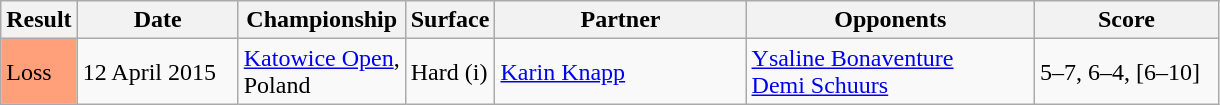<table class="sortable wikitable">
<tr>
<th>Result</th>
<th width=100>Date</th>
<th>Championship</th>
<th>Surface</th>
<th width=160>Partner</th>
<th width=185>Opponents</th>
<th width=115>Score</th>
</tr>
<tr>
<td style="background:#ffa07a;">Loss</td>
<td>12 April 2015</td>
<td><a href='#'>Katowice Open</a>, <br>Poland</td>
<td>Hard (i)</td>
<td> <a href='#'>Karin Knapp</a></td>
<td> <a href='#'>Ysaline Bonaventure</a> <br>  <a href='#'>Demi Schuurs</a></td>
<td>5–7, 6–4, [6–10]</td>
</tr>
</table>
